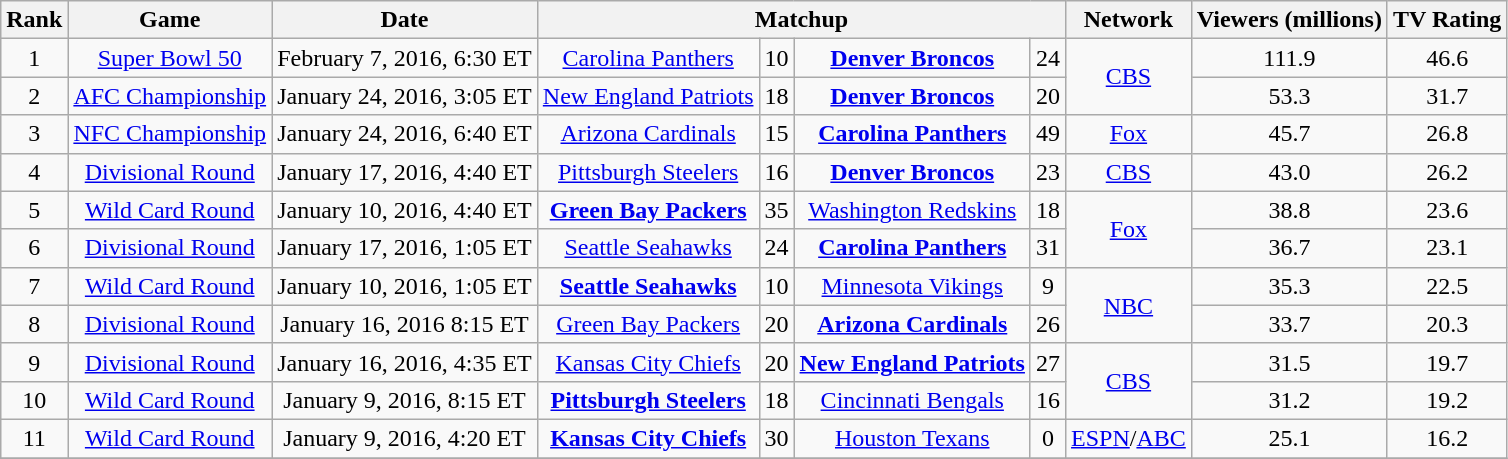<table class="wikitable" style="text-align:center;">
<tr>
<th>Rank</th>
<th>Game</th>
<th>Date</th>
<th colspan=4>Matchup</th>
<th>Network</th>
<th>Viewers (millions)</th>
<th>TV Rating</th>
</tr>
<tr>
<td>1</td>
<td><a href='#'>Super Bowl 50</a></td>
<td>February 7, 2016, 6:30 ET</td>
<td><a href='#'>Carolina Panthers</a></td>
<td>10</td>
<td><strong><a href='#'>Denver Broncos</a></strong></td>
<td>24</td>
<td rowspan=2><a href='#'>CBS</a></td>
<td>111.9</td>
<td>46.6</td>
</tr>
<tr>
<td>2</td>
<td><a href='#'>AFC Championship</a></td>
<td>January 24, 2016, 3:05 ET</td>
<td><a href='#'>New England Patriots</a></td>
<td>18</td>
<td><strong><a href='#'>Denver Broncos</a></strong></td>
<td>20</td>
<td>53.3</td>
<td>31.7</td>
</tr>
<tr>
<td>3</td>
<td><a href='#'>NFC Championship</a></td>
<td>January 24, 2016, 6:40 ET</td>
<td><a href='#'>Arizona Cardinals</a></td>
<td>15</td>
<td><strong><a href='#'>Carolina Panthers</a></strong></td>
<td>49</td>
<td><a href='#'>Fox</a></td>
<td>45.7</td>
<td>26.8</td>
</tr>
<tr>
<td>4</td>
<td><a href='#'>Divisional Round</a></td>
<td>January 17, 2016, 4:40 ET</td>
<td><a href='#'>Pittsburgh Steelers</a></td>
<td>16</td>
<td><strong><a href='#'>Denver Broncos</a></strong></td>
<td>23</td>
<td><a href='#'>CBS</a></td>
<td>43.0</td>
<td>26.2</td>
</tr>
<tr>
<td>5</td>
<td><a href='#'>Wild Card Round</a></td>
<td>January 10, 2016, 4:40 ET</td>
<td><strong><a href='#'>Green Bay Packers</a></strong></td>
<td>35</td>
<td><a href='#'>Washington Redskins</a></td>
<td>18</td>
<td rowspan=2><a href='#'>Fox</a></td>
<td>38.8</td>
<td>23.6</td>
</tr>
<tr>
<td>6</td>
<td><a href='#'>Divisional Round</a></td>
<td>January 17, 2016, 1:05 ET</td>
<td><a href='#'>Seattle Seahawks</a></td>
<td>24</td>
<td><strong><a href='#'>Carolina Panthers</a></strong></td>
<td>31</td>
<td>36.7</td>
<td>23.1</td>
</tr>
<tr>
<td>7</td>
<td><a href='#'>Wild Card Round</a></td>
<td>January 10, 2016, 1:05 ET</td>
<td><strong><a href='#'>Seattle Seahawks</a></strong></td>
<td>10</td>
<td><a href='#'>Minnesota Vikings</a></td>
<td>9</td>
<td rowspan=2><a href='#'>NBC</a></td>
<td>35.3</td>
<td>22.5</td>
</tr>
<tr>
<td>8</td>
<td><a href='#'>Divisional Round</a></td>
<td>January 16, 2016 8:15 ET</td>
<td><a href='#'>Green Bay Packers</a></td>
<td>20</td>
<td><strong><a href='#'>Arizona Cardinals</a></strong></td>
<td>26</td>
<td>33.7</td>
<td>20.3</td>
</tr>
<tr>
<td>9</td>
<td><a href='#'>Divisional Round</a></td>
<td>January 16, 2016, 4:35 ET</td>
<td><a href='#'>Kansas City Chiefs</a></td>
<td>20</td>
<td><strong><a href='#'>New England Patriots</a></strong></td>
<td>27</td>
<td rowspan=2><a href='#'>CBS</a></td>
<td>31.5</td>
<td>19.7</td>
</tr>
<tr>
<td>10</td>
<td><a href='#'>Wild Card Round</a></td>
<td>January 9, 2016, 8:15 ET</td>
<td><strong><a href='#'>Pittsburgh Steelers</a></strong></td>
<td>18</td>
<td><a href='#'>Cincinnati Bengals</a></td>
<td>16</td>
<td>31.2</td>
<td>19.2</td>
</tr>
<tr>
<td>11</td>
<td><a href='#'>Wild Card Round</a></td>
<td>January 9, 2016, 4:20 ET</td>
<td><strong><a href='#'>Kansas City Chiefs</a></strong></td>
<td>30</td>
<td><a href='#'>Houston Texans</a></td>
<td>0</td>
<td><a href='#'>ESPN</a>/<a href='#'>ABC</a></td>
<td>25.1</td>
<td>16.2</td>
</tr>
<tr>
</tr>
</table>
